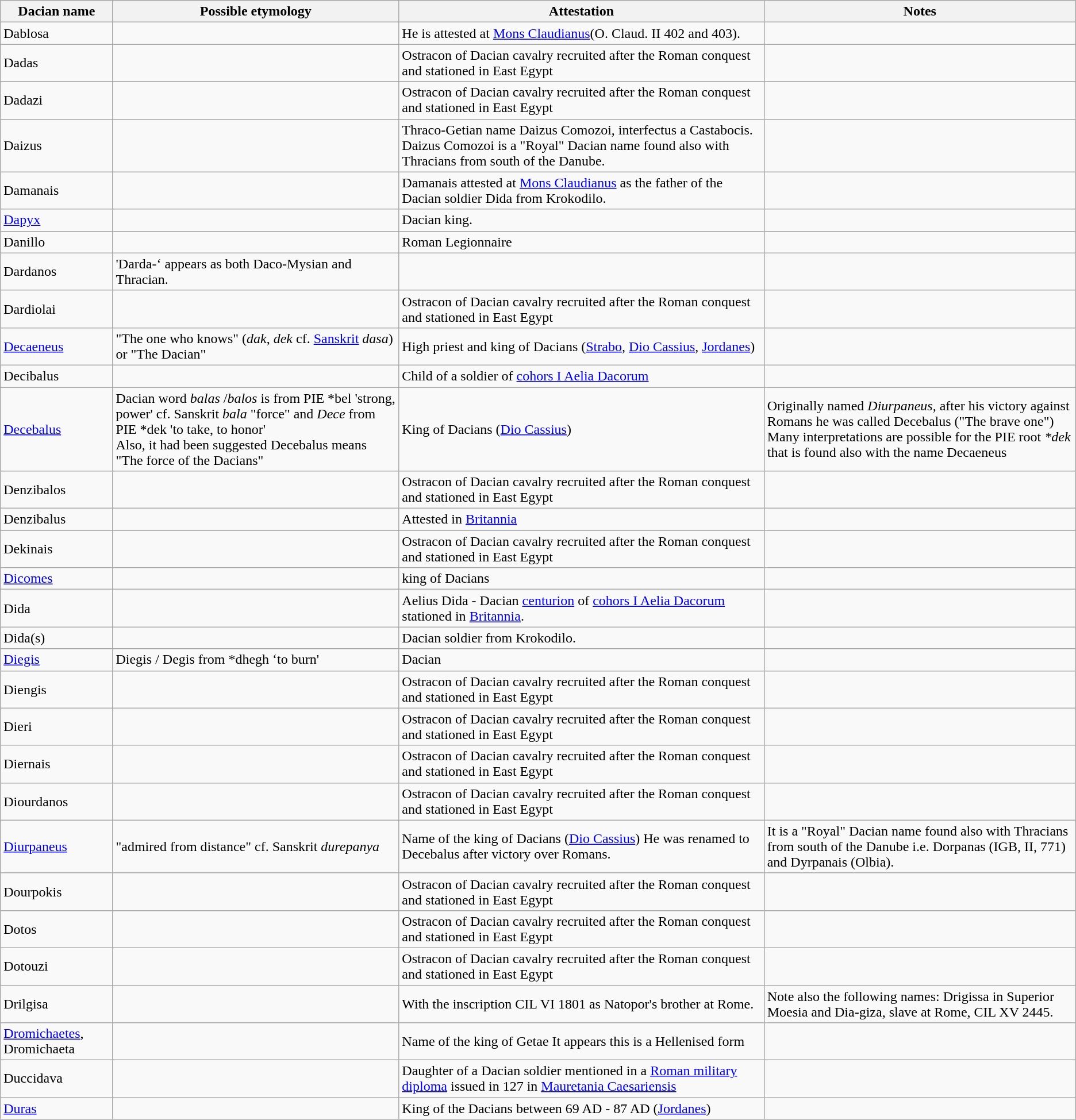<table class="wikitable">
<tr>
<th>Dacian name</th>
<th>Possible etymology</th>
<th>Attestation</th>
<th>Notes</th>
</tr>
<tr>
<td>Dablosa</td>
<td></td>
<td>He is attested at <a href='#'>Mons Claudianus</a>(O. Claud. II 402 and 403).</td>
<td></td>
</tr>
<tr>
<td>Dadas</td>
<td></td>
<td>Ostracon of Dacian cavalry recruited after the Roman conquest and stationed in East Egypt </td>
<td></td>
</tr>
<tr>
<td>Dadazi</td>
<td></td>
<td>Ostracon of Dacian cavalry recruited after the Roman conquest and stationed in East Egypt </td>
<td></td>
</tr>
<tr>
<td>Daizus</td>
<td></td>
<td>Thraco-Getian name Daizus Comozoi, interfectus a Castabocis. Daizus Comozoi is a "Royal" Dacian name found also with Thracians from south of the Danube.</td>
<td></td>
</tr>
<tr>
<td>Damanais</td>
<td></td>
<td>Damanais attested at <a href='#'>Mons Claudianus</a> as the father of the Dacian soldier Dida from Krokodilo.</td>
<td></td>
</tr>
<tr>
<td><a href='#'>Dapyx</a></td>
<td></td>
<td>Dacian king.</td>
<td></td>
</tr>
<tr>
<td>Danillo</td>
<td></td>
<td>Roman Legionnaire</td>
<td></td>
</tr>
<tr>
<td>Dardanos</td>
<td>'Darda-‘ appears as both Daco-Mysian and Thracian.</td>
<td></td>
<td></td>
</tr>
<tr>
<td>Dardiolai</td>
<td></td>
<td>Ostracon of Dacian cavalry recruited after the Roman conquest and stationed in East Egypt </td>
<td></td>
</tr>
<tr>
<td><a href='#'>Decaeneus</a></td>
<td>"The one who knows" (<em>dak</em>, <em>dek</em> cf. <a href='#'>Sanskrit</a> <em>dasa</em>) or "The Dacian" </td>
<td>High priest and king of Dacians (<a href='#'>Strabo</a>, <a href='#'>Dio Cassius</a>, <a href='#'>Jordanes</a>)</td>
<td></td>
</tr>
<tr>
<td>Decibalus</td>
<td></td>
<td>Child of a soldier of <a href='#'>cohors I Aelia Dacorum</a></td>
<td></td>
</tr>
<tr>
<td><a href='#'>Decebalus</a></td>
<td>Dacian word <em>balas</em> /<em>balos</em> is from PIE *bel 'strong, power' cf. Sanskrit <em>bala</em> "force" and <em>Dece</em> from PIE *dek 'to take, to honor'<br>Also, it had been suggested Decebalus means "The force of the Dacians" </td>
<td>King of Dacians (<a href='#'>Dio Cassius</a>)</td>
<td>Originally named <em>Diurpaneus</em>, after his victory against Romans he was called Decebalus ("The brave one")<br>Many interpretations are possible for the PIE root <em>*dek</em> that is found also with the name Decaeneus</td>
</tr>
<tr>
<td>Denzibalos</td>
<td></td>
<td>Ostracon of Dacian cavalry recruited after the Roman conquest and stationed in East Egypt </td>
<td></td>
</tr>
<tr>
<td>Denzibalus</td>
<td></td>
<td>Attested in <a href='#'>Britannia</a> </td>
<td></td>
</tr>
<tr>
<td>Dekinais</td>
<td></td>
<td>Ostracon of Dacian cavalry recruited after the Roman conquest and stationed in East Egypt </td>
<td></td>
</tr>
<tr>
<td><a href='#'>Dicomes</a></td>
<td></td>
<td>king of Dacians </td>
<td></td>
</tr>
<tr>
<td>Dida</td>
<td></td>
<td>Aelius Dida - Dacian <a href='#'>centurion</a> of <a href='#'>cohors I Aelia Dacorum</a> stationed in <a href='#'>Britannia</a>.</td>
<td></td>
</tr>
<tr>
<td>Dida(s)</td>
<td></td>
<td>Dacian soldier from Krokodilo.</td>
<td></td>
</tr>
<tr>
<td><a href='#'>Diegis</a></td>
<td>Diegis / Degis from *dhegh ‘to burn' </td>
<td>Dacian </td>
<td></td>
</tr>
<tr>
<td>Diengis</td>
<td></td>
<td>Ostracon of Dacian cavalry recruited after the Roman conquest and stationed in East Egypt </td>
<td></td>
</tr>
<tr>
<td>Dieri</td>
<td></td>
<td>Ostracon of Dacian cavalry recruited after the Roman conquest and stationed in East Egypt </td>
<td></td>
</tr>
<tr>
<td>Diernais</td>
<td></td>
<td>Ostracon of Dacian cavalry recruited after the Roman conquest and stationed in East Egypt </td>
<td></td>
</tr>
<tr>
<td>Diourdanos</td>
<td></td>
<td>Ostracon of Dacian cavalry recruited after the Roman conquest and stationed in East Egypt </td>
<td></td>
</tr>
<tr>
<td><a href='#'>Diurpaneus</a></td>
<td>"admired from distance" cf. Sanskrit <em>durepanya</em></td>
<td>Name of the king of Dacians (<a href='#'>Dio Cassius</a>) He was renamed to Decebalus after victory over Romans.</td>
<td>It is a "Royal" Dacian name found also with Thracians from south of the Danube i.e. Dorpanas (IGB, II, 771) and Dyrpanais (Olbia).</td>
</tr>
<tr>
<td>Dourpokis</td>
<td></td>
<td>Ostracon of Dacian cavalry recruited after the Roman conquest and stationed in East Egypt </td>
<td></td>
</tr>
<tr>
<td>Dotos</td>
<td></td>
<td>Ostracon of Dacian cavalry recruited after the Roman conquest and stationed in East Egypt </td>
<td></td>
</tr>
<tr>
<td>Dotouzi</td>
<td></td>
<td>Ostracon of Dacian cavalry recruited after the Roman conquest and stationed in East Egypt </td>
<td></td>
</tr>
<tr>
<td>Drilgisa</td>
<td></td>
<td>With the inscription CIL VI 1801 as Natopor's brother at Rome.</td>
<td>Note also the following names: Drigissa in Superior Moesia and Dia-giza, slave at Rome, CIL XV 2445.</td>
</tr>
<tr>
<td><a href='#'>Dromichaetes</a>, Dromichaeta</td>
<td></td>
<td>Name of the king of Getae It appears this is a Hellenised form </td>
<td></td>
</tr>
<tr>
<td>Duccidava</td>
<td></td>
<td>Daughter of a Dacian soldier mentioned in a <a href='#'>Roman military diploma</a> issued in 127 in <a href='#'>Mauretania Caesariensis</a> </td>
<td></td>
</tr>
<tr>
<td><a href='#'>Duras</a></td>
<td></td>
<td>King of the Dacians between 69 AD - 87 AD (<a href='#'>Jordanes</a>)</td>
<td></td>
</tr>
</table>
